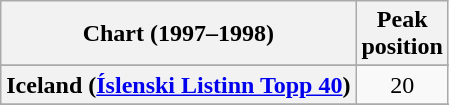<table class="wikitable sortable plainrowheaders" style="text-align:center">
<tr>
<th>Chart (1997–1998)</th>
<th>Peak<br>position</th>
</tr>
<tr>
</tr>
<tr>
</tr>
<tr>
</tr>
<tr>
</tr>
<tr>
<th scope="row">Iceland (<a href='#'>Íslenski Listinn Topp 40</a>)</th>
<td>20</td>
</tr>
<tr>
</tr>
<tr>
</tr>
<tr>
</tr>
<tr>
</tr>
<tr>
</tr>
<tr>
</tr>
<tr>
</tr>
</table>
